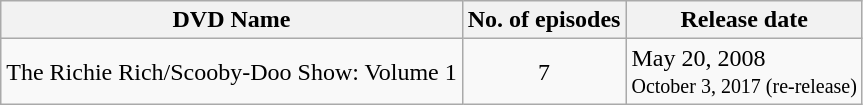<table class="wikitable">
<tr>
<th>DVD Name</th>
<th>No. of episodes</th>
<th>Release date</th>
</tr>
<tr>
<td>The Richie Rich/Scooby-Doo Show: Volume 1</td>
<td align="center">7</td>
<td>May 20, 2008<br> <small>October 3, 2017 (re-release)</small></td>
</tr>
</table>
